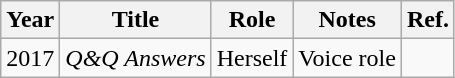<table class="wikitable">
<tr>
<th>Year</th>
<th>Title</th>
<th>Role</th>
<th>Notes</th>
<th>Ref.</th>
</tr>
<tr>
<td>2017</td>
<td><em>Q&Q Answers</em></td>
<td>Herself</td>
<td>Voice role</td>
<td></td>
</tr>
</table>
